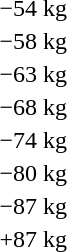<table>
<tr>
<td rowspan=2>−54 kg</td>
<td rowspan=2></td>
<td rowspan=2></td>
<td></td>
</tr>
<tr>
<td></td>
</tr>
<tr>
<td rowspan=2>−58 kg</td>
<td rowspan=2></td>
<td rowspan=2></td>
<td></td>
</tr>
<tr>
<td></td>
</tr>
<tr>
<td rowspan=2>−63 kg</td>
<td rowspan=2></td>
<td rowspan=2></td>
<td></td>
</tr>
<tr>
<td></td>
</tr>
<tr>
<td rowspan=2>−68 kg</td>
<td rowspan=2></td>
<td rowspan=2></td>
<td></td>
</tr>
<tr>
<td></td>
</tr>
<tr>
<td rowspan=2>−74 kg</td>
<td rowspan=2></td>
<td rowspan=2></td>
<td></td>
</tr>
<tr>
<td></td>
</tr>
<tr>
<td rowspan=2>−80 kg</td>
<td rowspan=2></td>
<td rowspan=2></td>
<td></td>
</tr>
<tr>
<td></td>
</tr>
<tr>
<td rowspan=2>−87 kg</td>
<td rowspan=2></td>
<td rowspan=2></td>
<td></td>
</tr>
<tr>
<td></td>
</tr>
<tr>
<td rowspan=2>+87 kg</td>
<td rowspan=2></td>
<td rowspan=2></td>
<td></td>
</tr>
<tr>
<td></td>
</tr>
</table>
